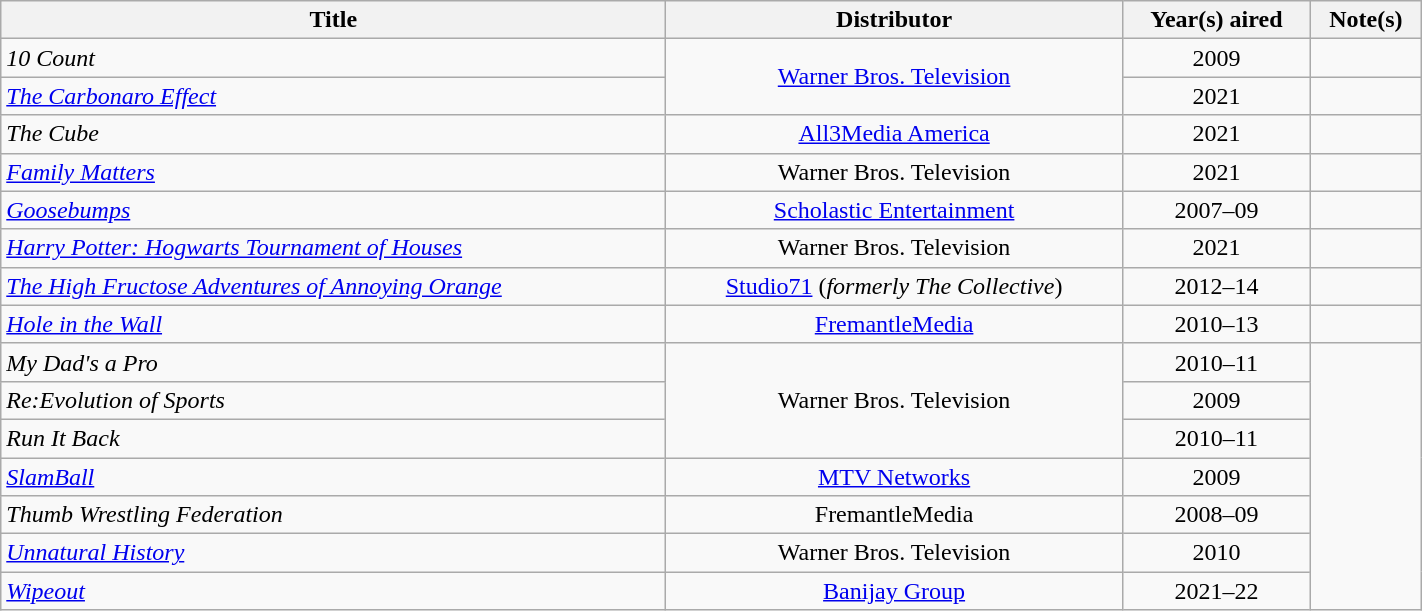<table class="wikitable plainrowheaders sortable" style="width:75%;text-align:center;">
<tr>
<th>Title</th>
<th>Distributor</th>
<th>Year(s) aired</th>
<th class="unsortable">Note(s)</th>
</tr>
<tr>
<td scope="row" style="text-align:left;"><em>10 Count</em></td>
<td rowspan="2"><a href='#'>Warner Bros. Television</a></td>
<td>2009</td>
<td></td>
</tr>
<tr>
<td scope="row" style="text-align:left;"><em><a href='#'>The Carbonaro Effect</a></em></td>
<td>2021</td>
<td></td>
</tr>
<tr>
<td scope="row" style="text-align:left;"><em>The Cube</em></td>
<td><a href='#'>All3Media America</a></td>
<td>2021</td>
<td></td>
</tr>
<tr>
<td scope="row" style="text-align:left;"><em><a href='#'>Family Matters</a></em></td>
<td>Warner Bros. Television</td>
<td>2021</td>
<td></td>
</tr>
<tr>
<td scope="row" style="text-align:left;"><em><a href='#'>Goosebumps</a></em></td>
<td><a href='#'>Scholastic Entertainment</a></td>
<td>2007–09</td>
<td></td>
</tr>
<tr>
<td scope="row" style="text-align:left;"><em><a href='#'>Harry Potter: Hogwarts Tournament of Houses</a></em></td>
<td>Warner Bros. Television</td>
<td>2021</td>
<td></td>
</tr>
<tr>
<td scope="row" style="text-align:left;"><em><a href='#'>The High Fructose Adventures of Annoying Orange</a></em></td>
<td><a href='#'>Studio71</a> (<em>formerly The Collective</em>)</td>
<td>2012–14</td>
<td></td>
</tr>
<tr>
<td scope="row" style="text-align:left;"><em><a href='#'>Hole in the Wall</a></em></td>
<td><a href='#'>FremantleMedia</a></td>
<td>2010–13</td>
<td></td>
</tr>
<tr>
<td scope="row" style="text-align:left;"><em>My Dad's a Pro</em></td>
<td rowspan="3">Warner Bros. Television</td>
<td>2010–11</td>
<td rowspan="7"></td>
</tr>
<tr>
<td scope="row" style="text-align:left;"><em>Re:Evolution of Sports</em></td>
<td>2009</td>
</tr>
<tr>
<td scope="row" style="text-align:left;"><em>Run It Back</em></td>
<td>2010–11</td>
</tr>
<tr>
<td scope="row" style="text-align:left;"><em><a href='#'>SlamBall</a></em></td>
<td><a href='#'>MTV Networks</a></td>
<td>2009</td>
</tr>
<tr>
<td scope="row" style="text-align:left;"><em>Thumb Wrestling Federation</em></td>
<td>FremantleMedia</td>
<td>2008–09</td>
</tr>
<tr>
<td scope="row" style="text-align:left;"><em><a href='#'>Unnatural History</a></em></td>
<td>Warner Bros. Television</td>
<td>2010</td>
</tr>
<tr>
<td scope="row" style="text-align:left;"><em><a href='#'>Wipeout</a></em></td>
<td><a href='#'>Banijay Group</a></td>
<td>2021–22</td>
</tr>
</table>
